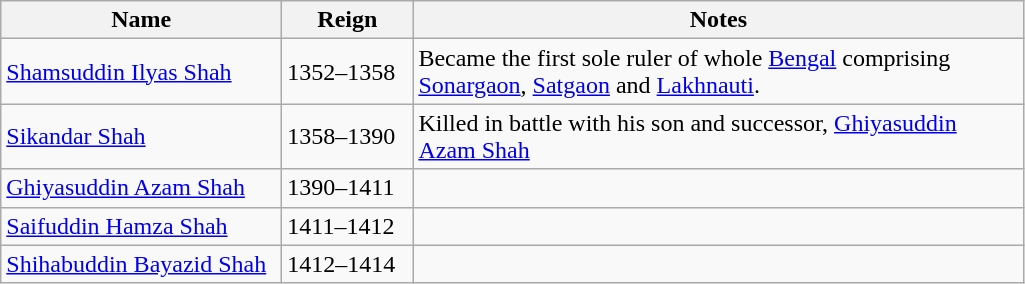<table class="wikitable">
<tr>
<th width="180">Name</th>
<th width="80">Reign</th>
<th width="400">Notes</th>
</tr>
<tr>
<td><a href='#'>Shamsuddin Ilyas Shah</a></td>
<td>1352–1358</td>
<td>Became the first sole ruler of whole <a href='#'>Bengal</a> comprising <a href='#'>Sonargaon</a>, <a href='#'>Satgaon</a> and <a href='#'>Lakhnauti</a>.</td>
</tr>
<tr>
<td><a href='#'>Sikandar Shah</a></td>
<td>1358–1390</td>
<td>Killed in battle with his son and successor, <a href='#'>Ghiyasuddin Azam Shah</a></td>
</tr>
<tr>
<td><a href='#'>Ghiyasuddin Azam Shah</a></td>
<td>1390–1411</td>
<td></td>
</tr>
<tr>
<td><a href='#'>Saifuddin Hamza Shah</a></td>
<td>1411–1412</td>
<td></td>
</tr>
<tr>
<td><a href='#'>Shihabuddin Bayazid Shah</a></td>
<td>1412–1414</td>
<td></td>
</tr>
</table>
